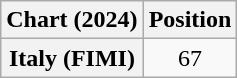<table class="wikitable plainrowheaders" style="text-align:center">
<tr>
<th scope="col">Chart (2024)</th>
<th scope="col">Position</th>
</tr>
<tr>
<th scope="row">Italy (FIMI)</th>
<td>67</td>
</tr>
</table>
